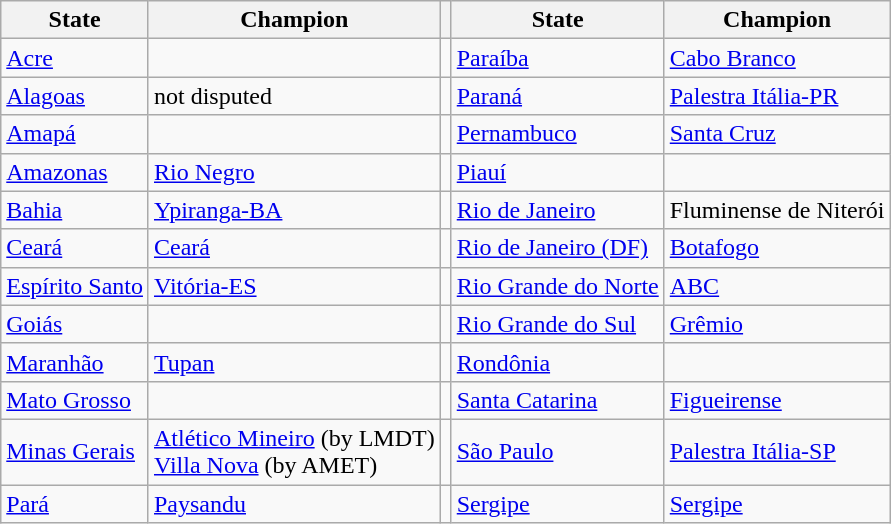<table class="wikitable">
<tr>
<th>State</th>
<th>Champion</th>
<th></th>
<th>State</th>
<th>Champion</th>
</tr>
<tr>
<td><a href='#'>Acre</a></td>
<td></td>
<td></td>
<td><a href='#'>Paraíba</a></td>
<td><a href='#'>Cabo Branco</a></td>
</tr>
<tr>
<td><a href='#'>Alagoas</a></td>
<td>not disputed</td>
<td></td>
<td><a href='#'>Paraná</a></td>
<td><a href='#'>Palestra Itália-PR</a></td>
</tr>
<tr>
<td><a href='#'>Amapá</a></td>
<td></td>
<td></td>
<td><a href='#'>Pernambuco</a></td>
<td><a href='#'>Santa Cruz</a></td>
</tr>
<tr>
<td><a href='#'>Amazonas</a></td>
<td><a href='#'>Rio Negro</a></td>
<td></td>
<td><a href='#'>Piauí</a></td>
<td></td>
</tr>
<tr>
<td><a href='#'>Bahia</a></td>
<td><a href='#'>Ypiranga-BA</a></td>
<td></td>
<td><a href='#'>Rio de Janeiro</a></td>
<td>Fluminense de Niterói</td>
</tr>
<tr>
<td><a href='#'>Ceará</a></td>
<td><a href='#'>Ceará</a></td>
<td></td>
<td><a href='#'>Rio de Janeiro (DF)</a></td>
<td><a href='#'>Botafogo</a></td>
</tr>
<tr>
<td><a href='#'>Espírito Santo</a></td>
<td><a href='#'>Vitória-ES</a></td>
<td></td>
<td><a href='#'>Rio Grande do Norte</a></td>
<td><a href='#'>ABC</a></td>
</tr>
<tr>
<td><a href='#'>Goiás</a></td>
<td></td>
<td></td>
<td><a href='#'>Rio Grande do Sul</a></td>
<td><a href='#'>Grêmio</a></td>
</tr>
<tr>
<td><a href='#'>Maranhão</a></td>
<td><a href='#'>Tupan</a></td>
<td></td>
<td><a href='#'>Rondônia</a></td>
<td></td>
</tr>
<tr>
<td><a href='#'>Mato Grosso</a></td>
<td></td>
<td></td>
<td><a href='#'>Santa Catarina</a></td>
<td><a href='#'>Figueirense</a></td>
</tr>
<tr>
<td><a href='#'>Minas Gerais</a></td>
<td><a href='#'>Atlético Mineiro</a> (by LMDT)<br><a href='#'>Villa Nova</a> (by AMET)</td>
<td></td>
<td><a href='#'>São Paulo</a></td>
<td><a href='#'>Palestra Itália-SP</a></td>
</tr>
<tr>
<td><a href='#'>Pará</a></td>
<td><a href='#'>Paysandu</a></td>
<td></td>
<td><a href='#'>Sergipe</a></td>
<td><a href='#'>Sergipe</a></td>
</tr>
</table>
